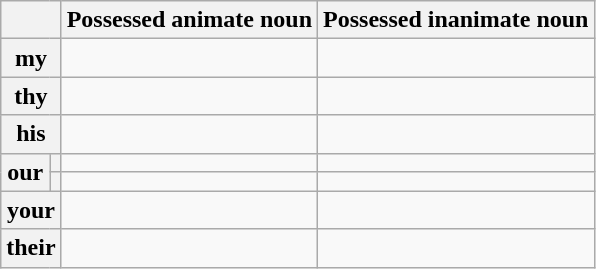<table class="wikitable">
<tr>
<th colspan=2></th>
<th>Possessed animate noun<br></th>
<th>Possessed inanimate noun<br></th>
</tr>
<tr>
<th colspan=2>my</th>
<td> </td>
<td> </td>
</tr>
<tr>
<th colspan=2>thy</th>
<td> </td>
<td> </td>
</tr>
<tr>
<th colspan=2>his</th>
<td> </td>
<td> </td>
</tr>
<tr>
<th rowspan=2>our</th>
<th></th>
<td> </td>
<td> </td>
</tr>
<tr>
<th></th>
<td> </td>
<td> </td>
</tr>
<tr>
<th colspan=2>your</th>
<td> </td>
<td> </td>
</tr>
<tr>
<th colspan=2>their</th>
<td> </td>
<td> </td>
</tr>
</table>
